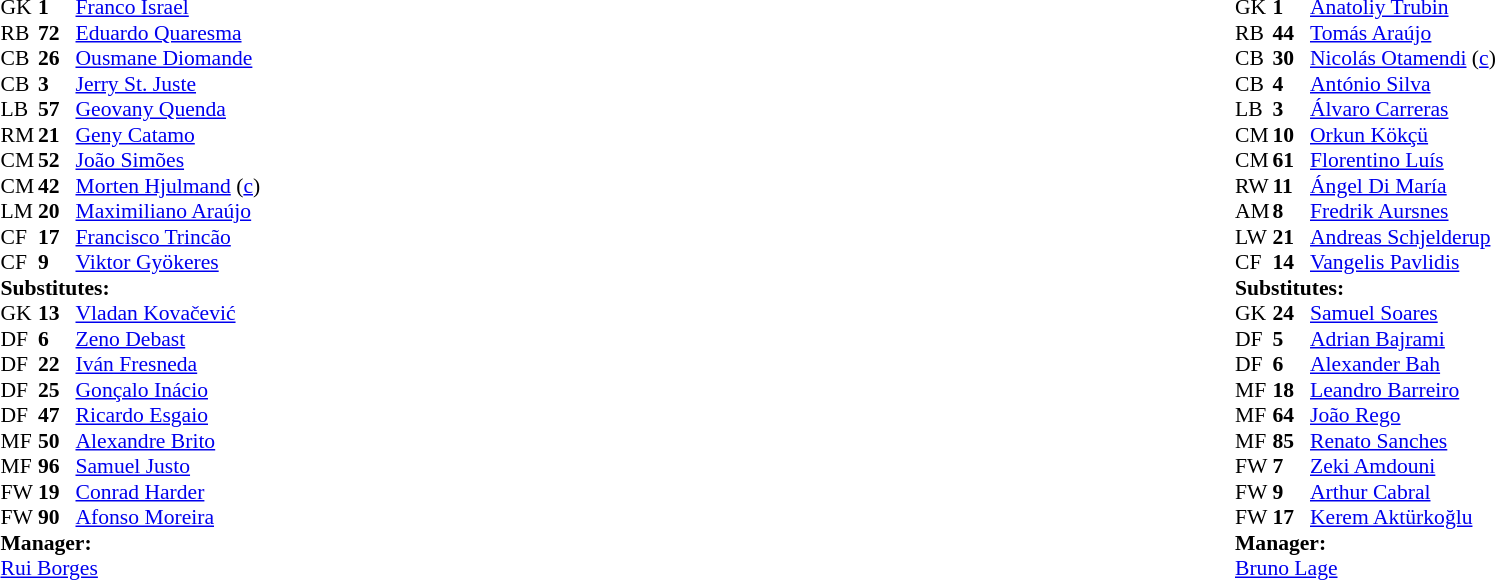<table width="100%">
<tr>
<td valign="top" width="50%"><br><table style="font-size: 90%" cellspacing="0" cellpadding="0">
<tr>
<td colspan="4"></td>
</tr>
<tr>
<th width=25></th>
<th width=25></th>
</tr>
<tr>
<td>GK</td>
<td><strong>1</strong></td>
<td> <a href='#'>Franco Israel</a></td>
</tr>
<tr>
<td>RB</td>
<td><strong>72</strong></td>
<td> <a href='#'>Eduardo Quaresma</a></td>
<td></td>
<td></td>
</tr>
<tr>
<td>CB</td>
<td><strong>26</strong></td>
<td> <a href='#'>Ousmane Diomande</a></td>
</tr>
<tr>
<td>CB</td>
<td><strong>3</strong></td>
<td> <a href='#'>Jerry St. Juste</a></td>
</tr>
<tr>
<td>LB</td>
<td><strong>57</strong></td>
<td> <a href='#'>Geovany Quenda</a></td>
</tr>
<tr>
<td>RM</td>
<td><strong>21</strong></td>
<td> <a href='#'>Geny Catamo</a></td>
<td></td>
<td></td>
</tr>
<tr>
<td>CM</td>
<td><strong>52</strong></td>
<td> <a href='#'>João Simões</a></td>
<td></td>
<td></td>
</tr>
<tr>
<td>CM</td>
<td><strong>42</strong></td>
<td> <a href='#'>Morten Hjulmand</a> (<a href='#'>c</a>)</td>
</tr>
<tr>
<td>LM</td>
<td><strong>20</strong></td>
<td> <a href='#'>Maximiliano Araújo</a></td>
<td></td>
</tr>
<tr>
<td>CF</td>
<td><strong>17</strong></td>
<td> <a href='#'>Francisco Trincão</a></td>
</tr>
<tr>
<td>CF</td>
<td><strong>9</strong></td>
<td> <a href='#'>Viktor Gyökeres</a></td>
</tr>
<tr>
<td colspan="3"><strong>Substitutes:</strong></td>
</tr>
<tr>
<td>GK</td>
<td><strong>13</strong></td>
<td> <a href='#'>Vladan Kovačević</a></td>
</tr>
<tr>
<td>DF</td>
<td><strong>6</strong></td>
<td> <a href='#'>Zeno Debast</a></td>
<td></td>
<td></td>
</tr>
<tr>
<td>DF</td>
<td><strong>22</strong></td>
<td> <a href='#'>Iván Fresneda</a></td>
<td></td>
<td></td>
</tr>
<tr>
<td>DF</td>
<td><strong>25</strong></td>
<td> <a href='#'>Gonçalo Inácio</a></td>
</tr>
<tr>
<td>DF</td>
<td><strong>47</strong></td>
<td> <a href='#'>Ricardo Esgaio</a></td>
</tr>
<tr>
<td>MF</td>
<td><strong>50</strong></td>
<td> <a href='#'>Alexandre Brito</a></td>
</tr>
<tr>
<td>MF</td>
<td><strong>96</strong></td>
<td> <a href='#'>Samuel Justo</a></td>
</tr>
<tr>
<td>FW</td>
<td><strong>19</strong></td>
<td> <a href='#'>Conrad Harder</a></td>
<td></td>
<td></td>
</tr>
<tr>
<td>FW</td>
<td><strong>90</strong></td>
<td> <a href='#'>Afonso Moreira</a></td>
</tr>
<tr>
<td colspan="3"><strong>Manager:</strong></td>
</tr>
<tr>
<td colspan="4"> <a href='#'>Rui Borges</a></td>
</tr>
</table>
</td>
<td valign="top"></td>
<td valign="top" width="50%"><br><table style="font-size: 90%" cellspacing="0" cellpadding="0" align=center>
<tr>
<td colspan="4"></td>
</tr>
<tr>
<th width=25></th>
<th width=25></th>
</tr>
<tr>
<th width="25"></th>
<th width="25"></th>
<th width="150"></th>
<th width="45"></th>
</tr>
<tr>
<td>GK</td>
<td><strong>1</strong></td>
<td> <a href='#'>Anatoliy Trubin</a></td>
</tr>
<tr>
<td>RB</td>
<td><strong>44</strong></td>
<td> <a href='#'>Tomás Araújo</a></td>
<td></td>
<td></td>
</tr>
<tr>
<td>CB</td>
<td><strong>30</strong></td>
<td> <a href='#'>Nicolás Otamendi</a> (<a href='#'>c</a>)</td>
</tr>
<tr>
<td>CB</td>
<td><strong>4</strong></td>
<td> <a href='#'>António Silva</a></td>
</tr>
<tr>
<td>LB</td>
<td><strong>3</strong></td>
<td> <a href='#'>Álvaro Carreras</a></td>
<td></td>
</tr>
<tr>
<td>CM</td>
<td><strong>10</strong></td>
<td> <a href='#'>Orkun Kökçü</a></td>
<td></td>
<td></td>
</tr>
<tr>
<td>CM</td>
<td><strong>61</strong></td>
<td> <a href='#'>Florentino Luís</a></td>
</tr>
<tr>
<td>RW</td>
<td><strong>11</strong></td>
<td> <a href='#'>Ángel Di María</a></td>
</tr>
<tr>
<td>AM</td>
<td><strong>8</strong></td>
<td> <a href='#'>Fredrik Aursnes</a></td>
<td></td>
<td></td>
</tr>
<tr>
<td>LW</td>
<td><strong>21</strong></td>
<td> <a href='#'>Andreas Schjelderup</a></td>
<td></td>
<td></td>
</tr>
<tr>
<td>CF</td>
<td><strong>14</strong></td>
<td> <a href='#'>Vangelis Pavlidis</a></td>
<td></td>
<td></td>
</tr>
<tr>
<td colspan=3><strong>Substitutes:</strong></td>
</tr>
<tr>
<td>GK</td>
<td><strong>24</strong></td>
<td> <a href='#'>Samuel Soares</a></td>
</tr>
<tr>
<td>DF</td>
<td><strong>5</strong></td>
<td> <a href='#'>Adrian Bajrami</a></td>
</tr>
<tr>
<td>DF</td>
<td><strong>6</strong></td>
<td> <a href='#'>Alexander Bah</a></td>
<td></td>
<td></td>
</tr>
<tr>
<td>MF</td>
<td><strong>18</strong></td>
<td> <a href='#'>Leandro Barreiro</a></td>
<td></td>
<td></td>
</tr>
<tr>
<td>MF</td>
<td><strong>64</strong></td>
<td> <a href='#'>João Rego</a></td>
</tr>
<tr>
<td>MF</td>
<td><strong>85</strong></td>
<td> <a href='#'>Renato Sanches</a></td>
<td></td>
<td></td>
</tr>
<tr>
<td>FW</td>
<td><strong>7</strong></td>
<td> <a href='#'>Zeki Amdouni</a></td>
<td></td>
<td></td>
</tr>
<tr>
<td>FW</td>
<td><strong>9</strong></td>
<td> <a href='#'>Arthur Cabral</a></td>
</tr>
<tr>
<td>FW</td>
<td><strong>17</strong></td>
<td> <a href='#'>Kerem Aktürkoğlu</a></td>
<td></td>
<td></td>
</tr>
<tr>
<td colspan=3><strong>Manager:</strong></td>
</tr>
<tr>
<td colspan="3"> <a href='#'>Bruno Lage</a></td>
</tr>
</table>
</td>
</tr>
</table>
